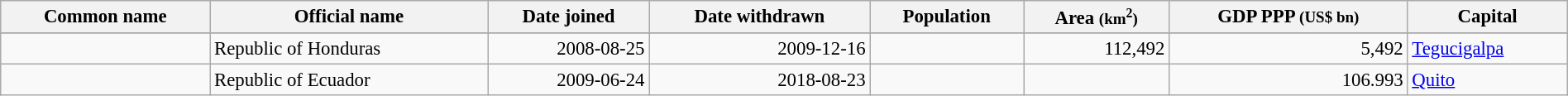<table class="wikitable sortable" style="font-size:95%; white-space:nowrap" width="100%">
<tr>
<th style="line-height:95%">Common name<br></th>
<th style="line-height:95%" class="unsortable">Official name<br></th>
<th style="line-height:95%">Date joined<br></th>
<th style="line-height:95%">Date withdrawn<br></th>
<th style="line-height:95%">Population<br></th>
<th style="line-height:95%">Area <small>(km<sup>2</sup>)</small><br></th>
<th style="line-height:95%">GDP PPP <small>(US$ bn)</small><br></th>
<th style="line-height:95%">Capital<br></th>
</tr>
<tr>
</tr>
<tr>
<td></td>
<td>Republic of Honduras</td>
<td style="text-align:right">2008-08-25</td>
<td style="text-align:right">2009-12-16</td>
<td style="text-align:right"></td>
<td style="text-align:right">112,492</td>
<td style="text-align:right">5,492</td>
<td><a href='#'>Tegucigalpa</a></td>
</tr>
<tr>
<td></td>
<td>Republic of Ecuador</td>
<td style="text-align:right">2009-06-24</td>
<td style="text-align:right">2018-08-23</td>
<td style="text-align:right"></td>
<td style="text-align:right"></td>
<td style="text-align:right">106.993</td>
<td><a href='#'>Quito</a></td>
</tr>
</table>
